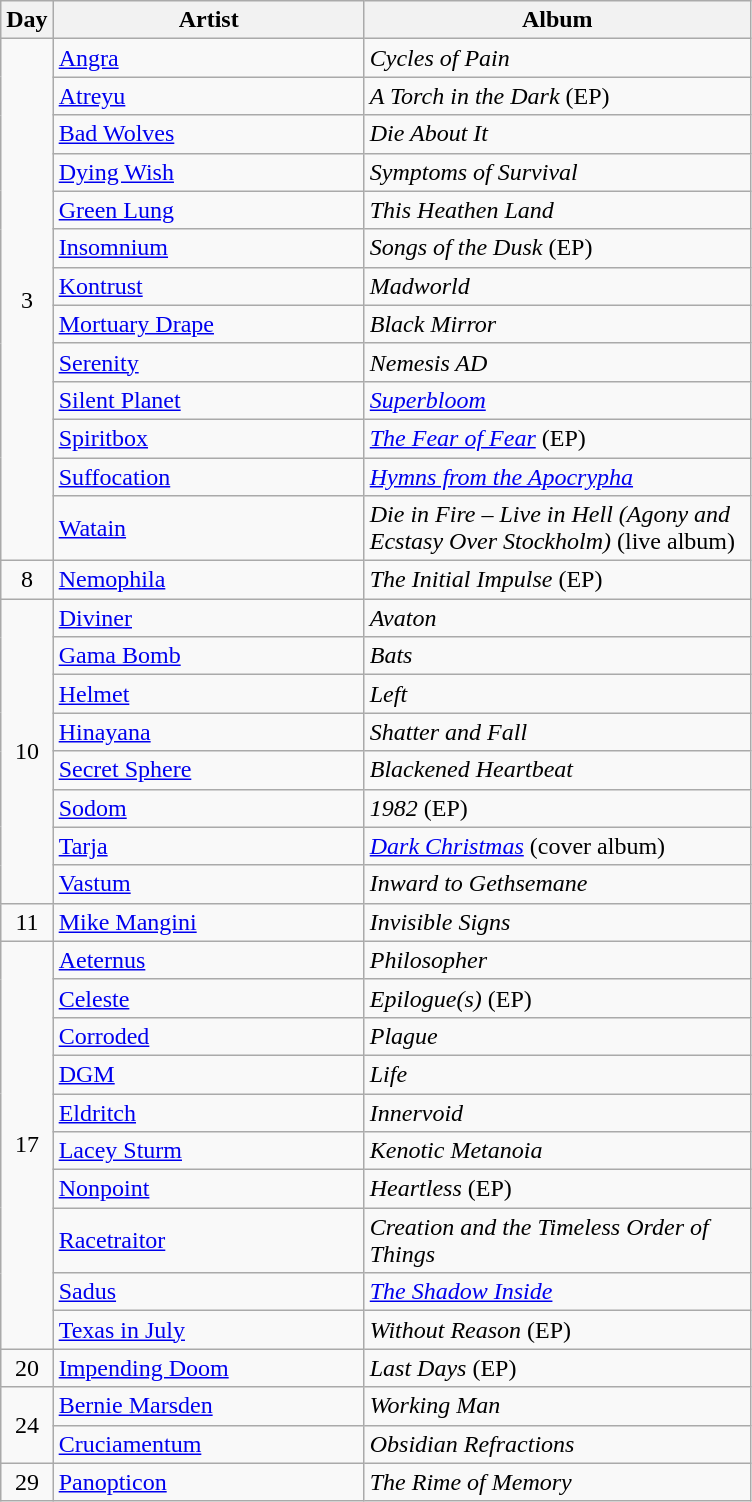<table class="wikitable" id="table_November">
<tr>
<th style="width:20px;">Day</th>
<th style="width:200px;">Artist</th>
<th style="width:250px;">Album</th>
</tr>
<tr>
<td style="text-align:center;" rowspan="13">3</td>
<td><a href='#'>Angra</a></td>
<td><em>Cycles of Pain</em></td>
</tr>
<tr>
<td><a href='#'>Atreyu</a></td>
<td><em>A Torch in the Dark</em> (EP)</td>
</tr>
<tr>
<td><a href='#'>Bad Wolves</a></td>
<td><em>Die About It</em></td>
</tr>
<tr>
<td><a href='#'>Dying Wish</a></td>
<td><em>Symptoms of Survival</em></td>
</tr>
<tr>
<td><a href='#'>Green Lung</a></td>
<td><em>This Heathen Land</em></td>
</tr>
<tr>
<td><a href='#'>Insomnium</a></td>
<td><em>Songs of the Dusk</em> (EP)</td>
</tr>
<tr>
<td><a href='#'>Kontrust</a></td>
<td><em>Madworld</em></td>
</tr>
<tr>
<td><a href='#'>Mortuary Drape</a></td>
<td><em>Black Mirror</em></td>
</tr>
<tr>
<td><a href='#'>Serenity</a></td>
<td><em>Nemesis AD</em></td>
</tr>
<tr>
<td><a href='#'>Silent Planet</a></td>
<td><em><a href='#'>Superbloom</a></em></td>
</tr>
<tr>
<td><a href='#'>Spiritbox</a></td>
<td><em><a href='#'>The Fear of Fear</a></em> (EP)</td>
</tr>
<tr>
<td><a href='#'>Suffocation</a></td>
<td><em><a href='#'>Hymns from the Apocrypha</a></em></td>
</tr>
<tr>
<td><a href='#'>Watain</a></td>
<td><em>Die in Fire – Live in Hell (Agony and Ecstasy Over Stockholm)</em> (live album)</td>
</tr>
<tr>
<td style="text-align:center;" rowspan="1">8</td>
<td><a href='#'>Nemophila</a></td>
<td><em>The Initial Impulse</em> (EP)</td>
</tr>
<tr>
<td style="text-align:center;" rowspan="8">10</td>
<td><a href='#'>Diviner</a></td>
<td><em>Avaton</em></td>
</tr>
<tr>
<td><a href='#'>Gama Bomb</a></td>
<td><em>Bats</em></td>
</tr>
<tr>
<td><a href='#'>Helmet</a></td>
<td><em>Left</em></td>
</tr>
<tr>
<td><a href='#'>Hinayana</a></td>
<td><em>Shatter and Fall</em></td>
</tr>
<tr>
<td><a href='#'>Secret Sphere</a></td>
<td><em>Blackened Heartbeat</em></td>
</tr>
<tr>
<td><a href='#'>Sodom</a></td>
<td><em>1982</em> (EP)</td>
</tr>
<tr>
<td><a href='#'>Tarja</a></td>
<td><em><a href='#'>Dark Christmas</a></em> (cover album)</td>
</tr>
<tr>
<td><a href='#'>Vastum</a></td>
<td><em>Inward to Gethsemane</em></td>
</tr>
<tr>
<td style="text-align:center;" rowspan="1">11</td>
<td><a href='#'>Mike Mangini</a></td>
<td><em>Invisible Signs</em></td>
</tr>
<tr>
<td style="text-align:center;" rowspan="10">17</td>
<td><a href='#'>Aeternus</a></td>
<td><em>Philosopher</em></td>
</tr>
<tr>
<td><a href='#'>Celeste</a></td>
<td><em>Epilogue(s)</em> (EP)</td>
</tr>
<tr>
<td><a href='#'>Corroded</a></td>
<td><em>Plague</em></td>
</tr>
<tr>
<td><a href='#'>DGM</a></td>
<td><em>Life</em></td>
</tr>
<tr>
<td><a href='#'>Eldritch</a></td>
<td><em>Innervoid</em></td>
</tr>
<tr>
<td><a href='#'>Lacey Sturm</a></td>
<td><em>Kenotic Metanoia</em></td>
</tr>
<tr>
<td><a href='#'>Nonpoint</a></td>
<td><em>Heartless</em> (EP)</td>
</tr>
<tr>
<td><a href='#'>Racetraitor</a></td>
<td><em>Creation and the Timeless Order of Things</em></td>
</tr>
<tr>
<td><a href='#'>Sadus</a></td>
<td><em><a href='#'>The Shadow Inside</a></em></td>
</tr>
<tr>
<td><a href='#'>Texas in July</a></td>
<td><em>Without Reason</em> (EP)</td>
</tr>
<tr>
<td style="text-align:center;" rowspan="1">20</td>
<td><a href='#'>Impending Doom</a></td>
<td><em>Last Days</em> (EP)</td>
</tr>
<tr>
<td style="text-align:center;" rowspan="2">24</td>
<td><a href='#'>Bernie Marsden</a></td>
<td><em>Working Man</em></td>
</tr>
<tr>
<td><a href='#'>Cruciamentum</a></td>
<td><em>Obsidian Refractions</em></td>
</tr>
<tr>
<td style="text-align:center;" rowspan="1">29</td>
<td><a href='#'>Panopticon</a></td>
<td><em>The Rime of Memory</em></td>
</tr>
</table>
